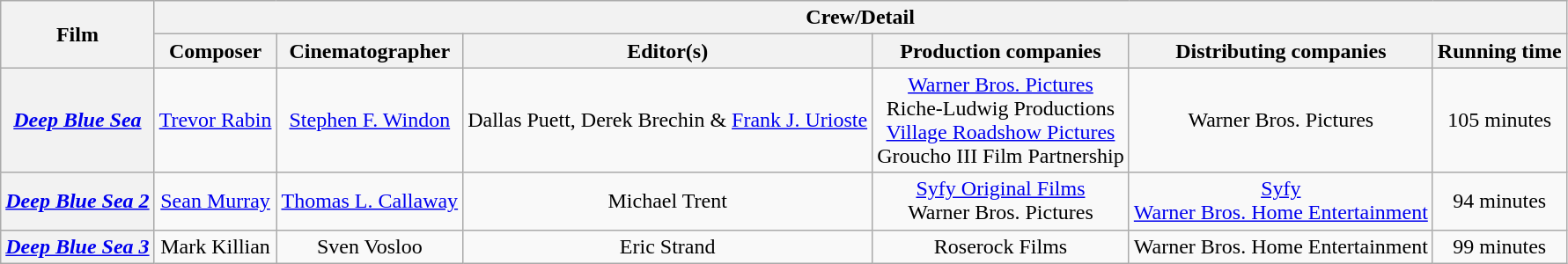<table class="wikitable sortable" style="text-align:center;">
<tr>
<th rowspan="2">Film</th>
<th colspan="7">Crew/Detail</th>
</tr>
<tr>
<th>Composer</th>
<th>Cinematographer</th>
<th>Editor(s)</th>
<th>Production companies</th>
<th>Distributing companies</th>
<th>Running time</th>
</tr>
<tr>
<th><em><a href='#'>Deep Blue Sea</a></em></th>
<td><a href='#'>Trevor Rabin</a></td>
<td><a href='#'>Stephen F. Windon</a></td>
<td>Dallas Puett, Derek Brechin & <a href='#'>Frank J. Urioste</a></td>
<td><a href='#'>Warner Bros. Pictures</a><br>Riche-Ludwig Productions<br><a href='#'>Village Roadshow Pictures</a><br>Groucho III Film Partnership</td>
<td>Warner Bros. Pictures</td>
<td>105 minutes</td>
</tr>
<tr>
<th><em><a href='#'>Deep Blue Sea 2</a></em></th>
<td><a href='#'>Sean Murray</a></td>
<td><a href='#'>Thomas L. Callaway</a></td>
<td>Michael Trent</td>
<td><a href='#'>Syfy Original Films</a><br>Warner Bros. Pictures</td>
<td><a href='#'>Syfy</a><br><a href='#'>Warner Bros. Home Entertainment</a></td>
<td>94 minutes</td>
</tr>
<tr>
<th><em><a href='#'>Deep Blue Sea 3</a></em></th>
<td>Mark Killian</td>
<td>Sven Vosloo</td>
<td>Eric Strand</td>
<td>Roserock Films</td>
<td>Warner Bros. Home Entertainment</td>
<td>99 minutes</td>
</tr>
</table>
